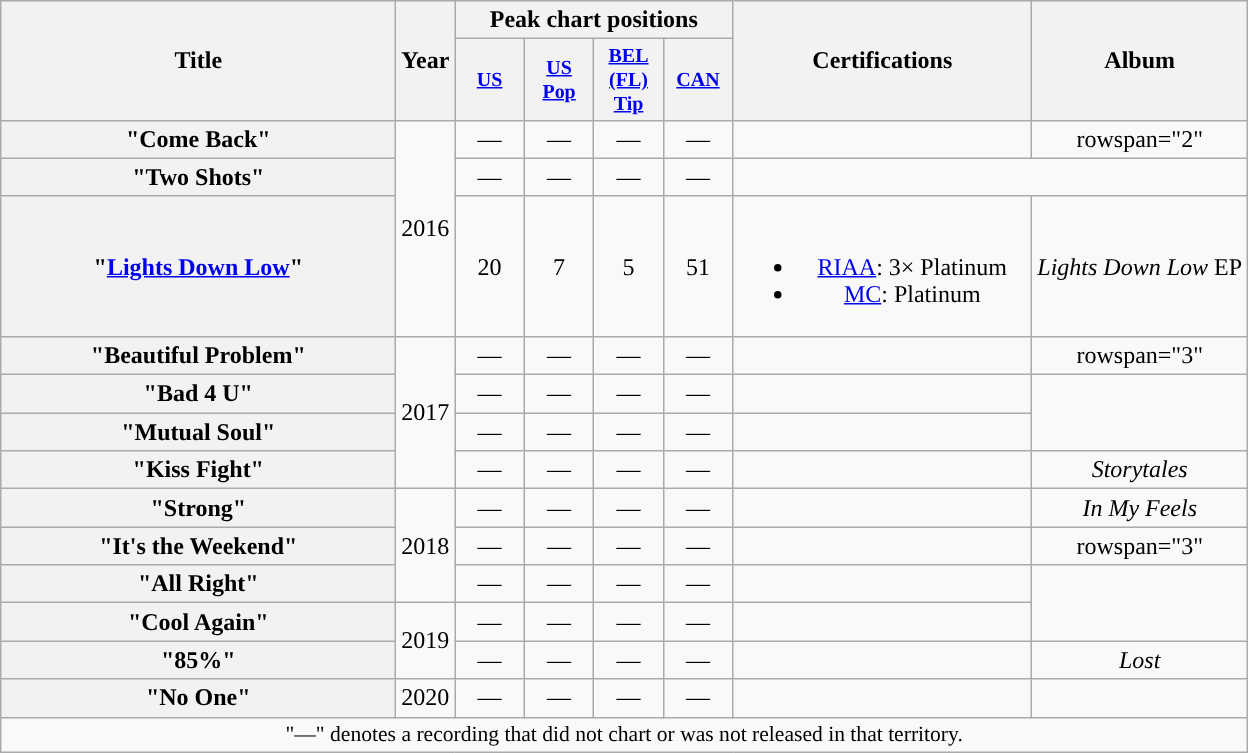<table class="wikitable plainrowheaders" style="text-align:center;">
<tr>
<th scope="col" rowspan="2" style="width:16em;">Title</th>
<th rowspan="2">Year</th>
<th colspan="4">Peak chart positions</th>
<th scope="col" rowspan="2" style="width:12em;">Certifications</th>
<th rowspan="2">Album</th>
</tr>
<tr style="font-size:smaller;">
<th scope="col" style="width:3em;"><a href='#'>US</a><br></th>
<th scope="col" style="width:3em;"><a href='#'>US<br>Pop</a><br></th>
<th scope="col" style="width:3em;"><a href='#'>BEL<br>(FL)<br>Tip</a><br></th>
<th scope="col" style="width:3em;"><a href='#'>CAN</a><br></th>
</tr>
<tr>
<th scope="row">"Come Back"<br> </th>
<td rowspan="3">2016</td>
<td>—</td>
<td>—</td>
<td>—</td>
<td>—</td>
<td></td>
<td>rowspan="2" </td>
</tr>
<tr>
<th scope="row">"Two Shots"<br> </th>
<td>—</td>
<td>—</td>
<td>—</td>
<td>—</td>
</tr>
<tr>
<th scope="row">"<a href='#'>Lights Down Low</a>"<br></th>
<td>20</td>
<td>7</td>
<td>5</td>
<td>51</td>
<td><br><ul><li><a href='#'>RIAA</a>: 3× Platinum</li><li><a href='#'>MC</a>: Platinum</li></ul></td>
<td><em>Lights Down Low</em> EP</td>
</tr>
<tr>
<th scope="row">"Beautiful Problem"<br></th>
<td rowspan="4">2017</td>
<td>—</td>
<td>—</td>
<td>—</td>
<td>—</td>
<td></td>
<td>rowspan="3" </td>
</tr>
<tr>
<th scope="row">"Bad 4 U"<br></th>
<td>—</td>
<td>—</td>
<td>—</td>
<td>—</td>
<td></td>
</tr>
<tr>
<th scope="row">"Mutual Soul"<br></th>
<td>—</td>
<td>—</td>
<td>—</td>
<td>—</td>
<td></td>
</tr>
<tr>
<th scope="row">"Kiss Fight"<br></th>
<td>—</td>
<td>—</td>
<td>—</td>
<td>—</td>
<td></td>
<td><em>Storytales</em></td>
</tr>
<tr>
<th scope="row">"Strong"<br></th>
<td rowspan="3">2018</td>
<td>—</td>
<td>—</td>
<td>—</td>
<td>—</td>
<td></td>
<td><em>In My Feels</em></td>
</tr>
<tr>
<th scope="row">"It's the Weekend"<br></th>
<td>—</td>
<td>—</td>
<td>—</td>
<td>—</td>
<td></td>
<td>rowspan="3" </td>
</tr>
<tr>
<th scope="row">"All Right"<br></th>
<td>—</td>
<td>—</td>
<td>—</td>
<td>—</td>
<td></td>
</tr>
<tr>
<th scope="row">"Cool Again"<br></th>
<td rowspan="2">2019</td>
<td>—</td>
<td>—</td>
<td>—</td>
<td>—</td>
<td></td>
</tr>
<tr>
<th scope="row">"85%"<br></th>
<td>—</td>
<td>—</td>
<td>—</td>
<td>—</td>
<td></td>
<td><em>Lost</em></td>
</tr>
<tr>
<th scope="row">"No One"<br></th>
<td rowspan="1">2020</td>
<td>—</td>
<td>—</td>
<td>—</td>
<td>—</td>
<td></td>
<td></td>
</tr>
<tr>
<td colspan="14" style="font-size:90%">"—" denotes a recording that did not chart or was not released in that territory.</td>
</tr>
</table>
